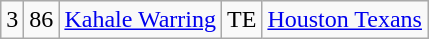<table class="wikitable" style="text-align:center">
<tr>
<td>3</td>
<td>86</td>
<td><a href='#'>Kahale Warring</a></td>
<td>TE</td>
<td><a href='#'>Houston Texans</a></td>
</tr>
</table>
